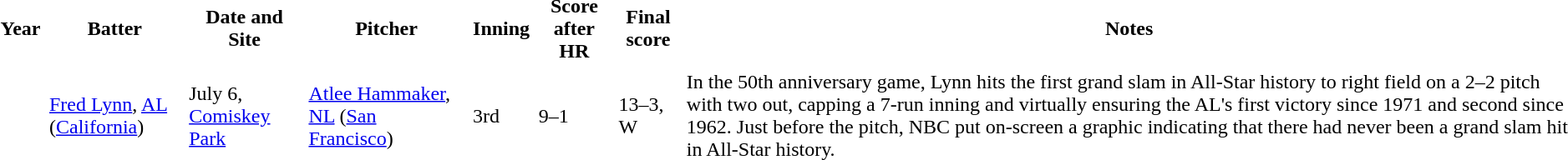<table border="0" cellpadding="2" cellspacing="3" class="sticky-header mw-datatable col6center col7center col8center col9center">
<tr>
<th scope="col">Year</th>
<th scope="col">Batter</th>
<th scope="col">Date and Site</th>
<th scope="col">Pitcher</th>
<th scope="col">Inning</th>
<th scope="col">Score after HR</th>
<th scope="col">Final score</th>
<th scope="col">Notes</th>
</tr>
<tr>
<th scope="row"></th>
<td><a href='#'>Fred Lynn</a>, <a href='#'>AL</a> (<a href='#'>California</a>)</td>
<td>July 6, <a href='#'>Comiskey Park</a></td>
<td><a href='#'>Atlee Hammaker</a>, <a href='#'>NL</a> (<a href='#'>San Francisco</a>)</td>
<td>3rd</td>
<td>9–1</td>
<td>13–3, W</td>
<td>In the 50th anniversary game, Lynn hits the first grand slam in All-Star history to right field on a 2–2 pitch with two out, capping a 7-run inning and virtually ensuring the AL's first victory since 1971 and second since 1962.  Just before the pitch, NBC put on-screen a graphic indicating that there had never been a grand slam hit in All-Star history.</td>
</tr>
</table>
